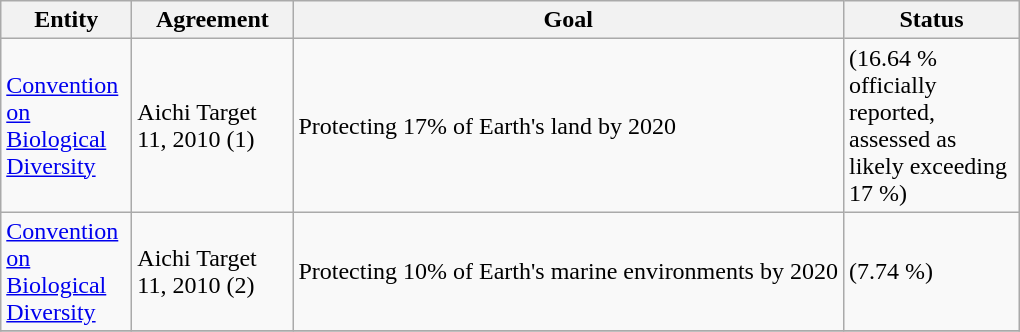<table class="wikitable toptextcells zebra sortable">
<tr>
<th width=80px>Entity</th>
<th width=100px class="unsortable">Agreement</th>
<th class="unsortable">Goal</th>
<th width=110px>Status</th>
</tr>
<tr>
<td><a href='#'>Convention on Biological Diversity</a></td>
<td>Aichi Target 11, 2010 (1)</td>
<td>Protecting 17% of Earth's land by 2020</td>
<td> (16.64 % officially reported, assessed as likely exceeding 17 %)</td>
</tr>
<tr>
<td><a href='#'>Convention on Biological Diversity</a></td>
<td>Aichi Target 11, 2010 (2)</td>
<td>Protecting 10% of Earth's marine environments by 2020</td>
<td> (7.74 %)</td>
</tr>
<tr>
</tr>
</table>
